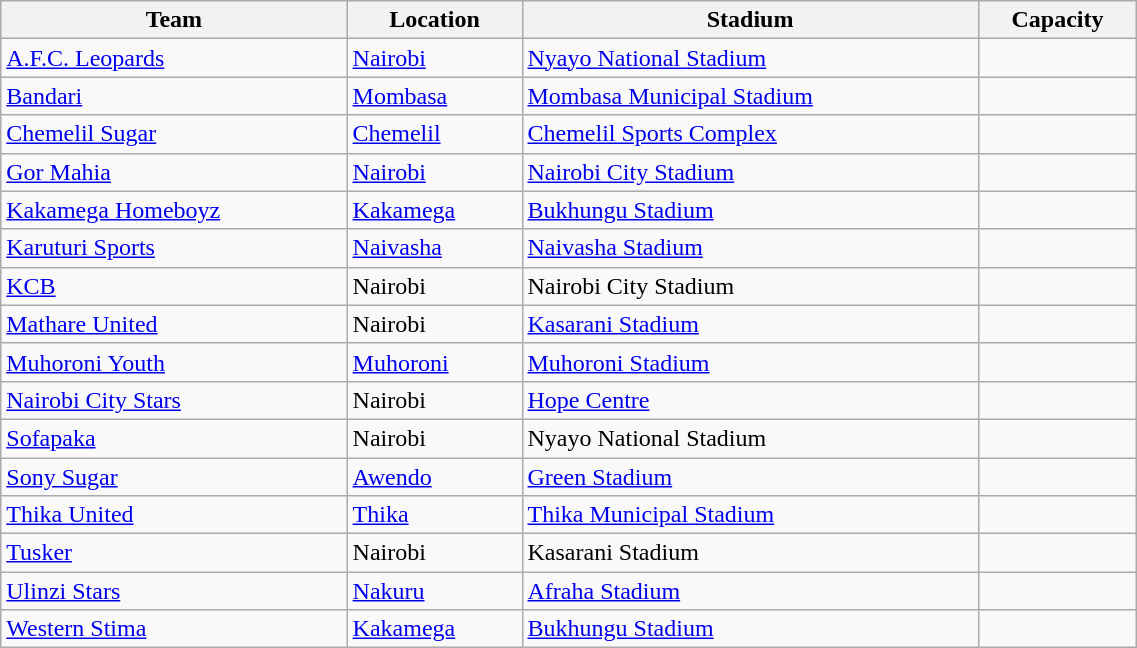<table class="wikitable sortable" style="text-align: left; width: 60%;">
<tr>
<th>Team</th>
<th>Location</th>
<th>Stadium</th>
<th>Capacity</th>
</tr>
<tr>
<td><a href='#'>A.F.C. Leopards</a></td>
<td><a href='#'>Nairobi</a></td>
<td><a href='#'>Nyayo National Stadium</a></td>
<td align="center"></td>
</tr>
<tr>
<td><a href='#'>Bandari</a></td>
<td><a href='#'>Mombasa</a></td>
<td><a href='#'>Mombasa Municipal Stadium</a></td>
<td align="center"></td>
</tr>
<tr>
<td><a href='#'>Chemelil Sugar</a></td>
<td><a href='#'>Chemelil</a></td>
<td><a href='#'>Chemelil Sports Complex</a></td>
<td align="center"></td>
</tr>
<tr>
<td><a href='#'>Gor Mahia</a></td>
<td><a href='#'>Nairobi</a></td>
<td><a href='#'>Nairobi City Stadium</a></td>
<td align="center"></td>
</tr>
<tr>
<td><a href='#'>Kakamega Homeboyz</a></td>
<td><a href='#'>Kakamega</a></td>
<td><a href='#'>Bukhungu Stadium</a></td>
<td align="center"></td>
</tr>
<tr>
<td><a href='#'>Karuturi Sports</a></td>
<td><a href='#'>Naivasha</a></td>
<td><a href='#'>Naivasha Stadium</a></td>
<td align="center"></td>
</tr>
<tr>
<td><a href='#'>KCB</a></td>
<td>Nairobi</td>
<td>Nairobi City Stadium</td>
<td align="center"></td>
</tr>
<tr>
<td><a href='#'>Mathare United</a></td>
<td>Nairobi</td>
<td><a href='#'>Kasarani Stadium</a></td>
<td align="center"></td>
</tr>
<tr>
<td><a href='#'>Muhoroni Youth</a></td>
<td><a href='#'>Muhoroni</a></td>
<td><a href='#'>Muhoroni Stadium</a></td>
<td align="center"></td>
</tr>
<tr>
<td><a href='#'>Nairobi City Stars</a></td>
<td>Nairobi</td>
<td><a href='#'>Hope Centre</a></td>
<td align="center"></td>
</tr>
<tr>
<td><a href='#'>Sofapaka</a></td>
<td>Nairobi</td>
<td>Nyayo National Stadium</td>
<td align="center"></td>
</tr>
<tr>
<td><a href='#'>Sony Sugar</a></td>
<td><a href='#'>Awendo</a></td>
<td><a href='#'>Green Stadium</a></td>
<td align="center"></td>
</tr>
<tr>
<td><a href='#'>Thika United</a></td>
<td><a href='#'>Thika</a></td>
<td><a href='#'>Thika Municipal Stadium</a></td>
<td align="center"></td>
</tr>
<tr>
<td><a href='#'>Tusker</a></td>
<td>Nairobi</td>
<td>Kasarani Stadium</td>
<td align="center"></td>
</tr>
<tr>
<td><a href='#'>Ulinzi Stars</a></td>
<td><a href='#'>Nakuru</a></td>
<td><a href='#'>Afraha Stadium</a></td>
<td align="center"></td>
</tr>
<tr>
<td><a href='#'>Western Stima</a></td>
<td><a href='#'>Kakamega</a></td>
<td><a href='#'>Bukhungu Stadium</a></td>
<td align="center"></td>
</tr>
</table>
